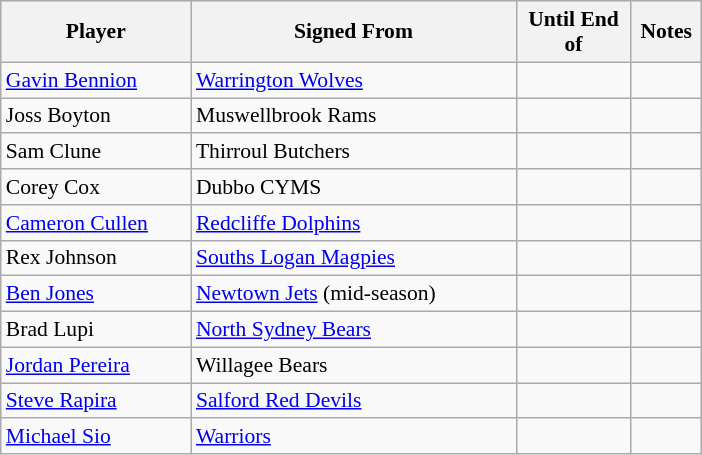<table class="wikitable" style="font-size:90%">
<tr style="background:#efefef;">
<th style="width:120px;">Player</th>
<th style="width:210px;">Signed From</th>
<th style="width:70px;">Until End of</th>
<th style="width:40px;">Notes</th>
</tr>
<tr>
<td><a href='#'>Gavin Bennion</a></td>
<td> <a href='#'>Warrington Wolves</a></td>
<td></td>
<td></td>
</tr>
<tr>
<td>Joss Boyton</td>
<td> Muswellbrook Rams</td>
<td></td>
<td></td>
</tr>
<tr>
<td>Sam Clune</td>
<td> Thirroul Butchers</td>
<td></td>
<td></td>
</tr>
<tr>
<td>Corey Cox</td>
<td> Dubbo CYMS</td>
<td></td>
<td></td>
</tr>
<tr>
<td><a href='#'>Cameron Cullen</a></td>
<td> <a href='#'>Redcliffe Dolphins</a></td>
<td></td>
<td></td>
</tr>
<tr>
<td>Rex Johnson</td>
<td> <a href='#'>Souths Logan Magpies</a></td>
<td></td>
<td></td>
</tr>
<tr>
<td><a href='#'>Ben Jones</a></td>
<td> <a href='#'>Newtown Jets</a> (mid-season)</td>
<td></td>
<td></td>
</tr>
<tr>
<td>Brad Lupi</td>
<td> <a href='#'>North Sydney Bears</a></td>
<td></td>
<td></td>
</tr>
<tr>
<td><a href='#'>Jordan Pereira</a></td>
<td> Willagee Bears</td>
<td></td>
<td></td>
</tr>
<tr>
<td><a href='#'>Steve Rapira</a></td>
<td> <a href='#'>Salford Red Devils</a></td>
<td></td>
<td></td>
</tr>
<tr>
<td><a href='#'>Michael Sio</a></td>
<td> <a href='#'>Warriors</a></td>
<td></td>
<td></td>
</tr>
</table>
